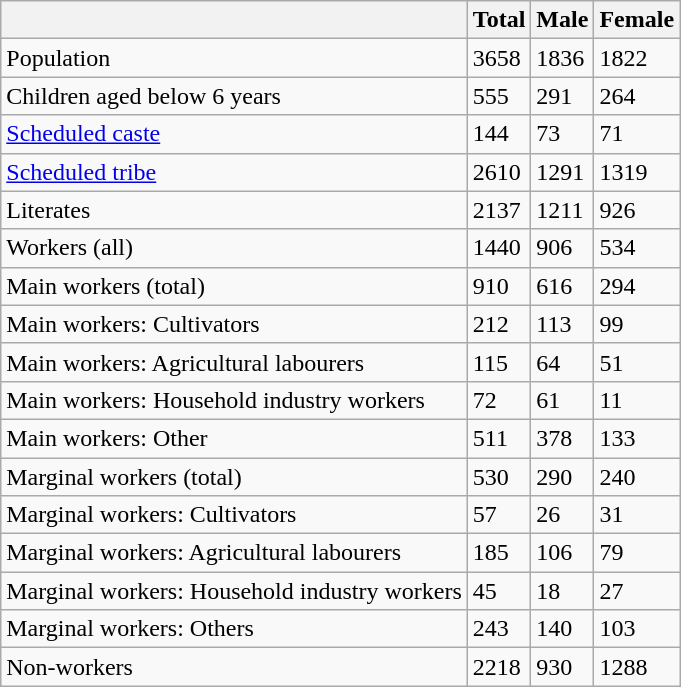<table class="wikitable sortable">
<tr>
<th></th>
<th>Total</th>
<th>Male</th>
<th>Female</th>
</tr>
<tr>
<td>Population</td>
<td>3658</td>
<td>1836</td>
<td>1822</td>
</tr>
<tr>
<td>Children aged below 6 years</td>
<td>555</td>
<td>291</td>
<td>264</td>
</tr>
<tr>
<td><a href='#'>Scheduled caste</a></td>
<td>144</td>
<td>73</td>
<td>71</td>
</tr>
<tr>
<td><a href='#'>Scheduled tribe</a></td>
<td>2610</td>
<td>1291</td>
<td>1319</td>
</tr>
<tr>
<td>Literates</td>
<td>2137</td>
<td>1211</td>
<td>926</td>
</tr>
<tr>
<td>Workers (all)</td>
<td>1440</td>
<td>906</td>
<td>534</td>
</tr>
<tr>
<td>Main workers (total)</td>
<td>910</td>
<td>616</td>
<td>294</td>
</tr>
<tr>
<td>Main workers: Cultivators</td>
<td>212</td>
<td>113</td>
<td>99</td>
</tr>
<tr>
<td>Main workers: Agricultural labourers</td>
<td>115</td>
<td>64</td>
<td>51</td>
</tr>
<tr>
<td>Main workers: Household industry workers</td>
<td>72</td>
<td>61</td>
<td>11</td>
</tr>
<tr>
<td>Main workers: Other</td>
<td>511</td>
<td>378</td>
<td>133</td>
</tr>
<tr>
<td>Marginal workers (total)</td>
<td>530</td>
<td>290</td>
<td>240</td>
</tr>
<tr>
<td>Marginal workers: Cultivators</td>
<td>57</td>
<td>26</td>
<td>31</td>
</tr>
<tr>
<td>Marginal workers: Agricultural labourers</td>
<td>185</td>
<td>106</td>
<td>79</td>
</tr>
<tr>
<td>Marginal workers: Household industry workers</td>
<td>45</td>
<td>18</td>
<td>27</td>
</tr>
<tr>
<td>Marginal workers: Others</td>
<td>243</td>
<td>140</td>
<td>103</td>
</tr>
<tr>
<td>Non-workers</td>
<td>2218</td>
<td>930</td>
<td>1288</td>
</tr>
</table>
